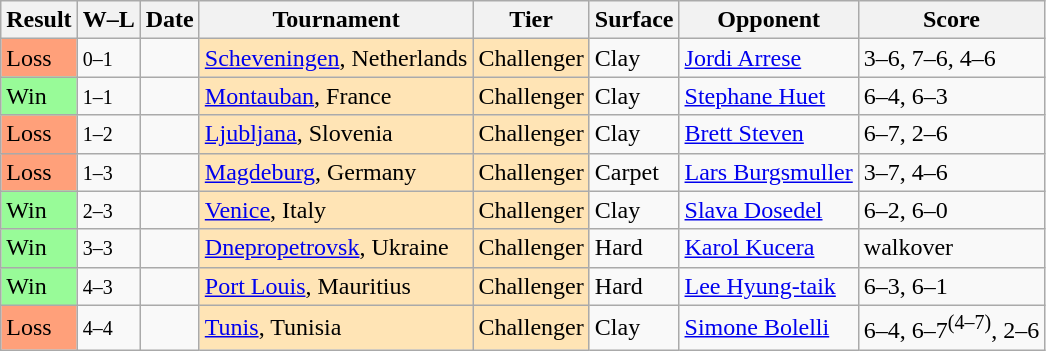<table class="sortable wikitable">
<tr>
<th>Result</th>
<th class="unsortable">W–L</th>
<th>Date</th>
<th>Tournament</th>
<th>Tier</th>
<th>Surface</th>
<th>Opponent</th>
<th class="unsortable">Score</th>
</tr>
<tr>
<td bgcolor=ffa07a>Loss</td>
<td><small>0–1</small></td>
<td></td>
<td style="background:moccasin;"><a href='#'>Scheveningen</a>, Netherlands</td>
<td style="background:moccasin;">Challenger</td>
<td>Clay</td>
<td> <a href='#'>Jordi Arrese</a></td>
<td>3–6, 7–6, 4–6</td>
</tr>
<tr>
<td bgcolor=98FB98>Win</td>
<td><small>1–1</small></td>
<td></td>
<td style="background:moccasin;"><a href='#'>Montauban</a>, France</td>
<td style="background:moccasin;">Challenger</td>
<td>Clay</td>
<td> <a href='#'>Stephane Huet</a></td>
<td>6–4, 6–3</td>
</tr>
<tr>
<td bgcolor=ffa07a>Loss</td>
<td><small>1–2</small></td>
<td></td>
<td style="background:moccasin;"><a href='#'>Ljubljana</a>, Slovenia</td>
<td style="background:moccasin;">Challenger</td>
<td>Clay</td>
<td> <a href='#'>Brett Steven</a></td>
<td>6–7, 2–6</td>
</tr>
<tr>
<td bgcolor=ffa07a>Loss</td>
<td><small>1–3</small></td>
<td></td>
<td style="background:moccasin;"><a href='#'>Magdeburg</a>, Germany</td>
<td style="background:moccasin;">Challenger</td>
<td>Carpet</td>
<td> <a href='#'>Lars Burgsmuller</a></td>
<td>3–7, 4–6</td>
</tr>
<tr>
<td bgcolor=98FB98>Win</td>
<td><small>2–3</small></td>
<td></td>
<td style="background:moccasin;"><a href='#'>Venice</a>, Italy</td>
<td style="background:moccasin;">Challenger</td>
<td>Clay</td>
<td> <a href='#'>Slava Dosedel</a></td>
<td>6–2, 6–0</td>
</tr>
<tr>
<td bgcolor=98FB98>Win</td>
<td><small>3–3</small></td>
<td></td>
<td style="background:moccasin;"><a href='#'>Dnepropetrovsk</a>, Ukraine</td>
<td style="background:moccasin;">Challenger</td>
<td>Hard</td>
<td> <a href='#'>Karol Kucera</a></td>
<td>walkover</td>
</tr>
<tr>
<td bgcolor=98FB98>Win</td>
<td><small>4–3</small></td>
<td></td>
<td style="background:moccasin;"><a href='#'>Port Louis</a>, Mauritius</td>
<td style="background:moccasin;">Challenger</td>
<td>Hard</td>
<td> <a href='#'>Lee Hyung-taik</a></td>
<td>6–3, 6–1</td>
</tr>
<tr>
<td bgcolor=ffa07a>Loss</td>
<td><small>4–4</small></td>
<td></td>
<td style="background:moccasin;"><a href='#'>Tunis</a>, Tunisia</td>
<td style="background:moccasin;">Challenger</td>
<td>Clay</td>
<td> <a href='#'>Simone Bolelli</a></td>
<td>6–4, 6–7<sup>(4–7)</sup>, 2–6</td>
</tr>
</table>
